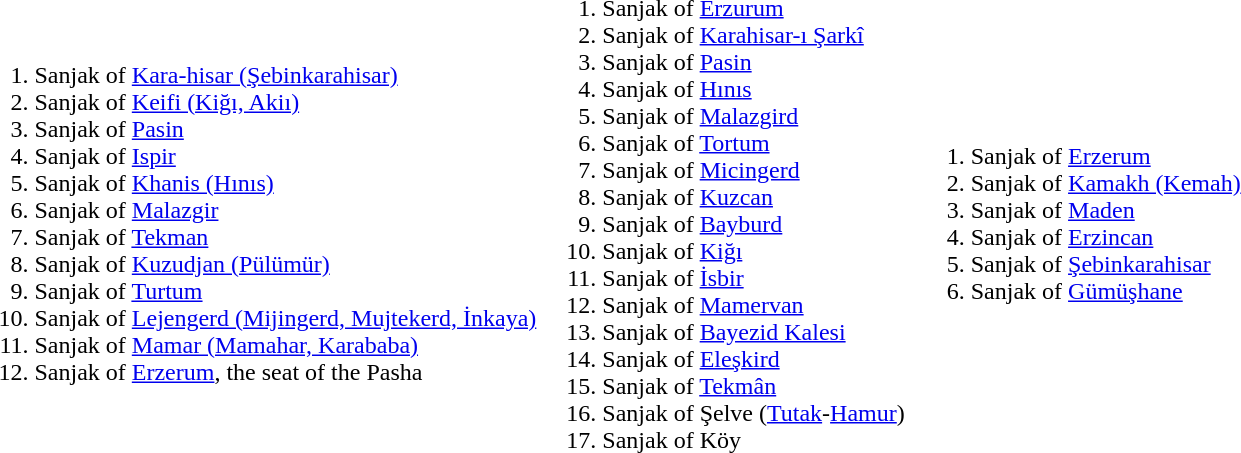<table>
<tr>
<td><br><ol><li>Sanjak of <a href='#'>Kara-hisar (Şebinkarahisar)</a></li><li>Sanjak of <a href='#'>Keifi (Kiğı, Akiı)</a></li><li>Sanjak of <a href='#'>Pasin</a></li><li>Sanjak of <a href='#'>Ispir</a></li><li>Sanjak of <a href='#'>Khanis (Hınıs)</a></li><li>Sanjak of <a href='#'>Malazgir</a></li><li>Sanjak of <a href='#'>Tekman</a></li><li>Sanjak of <a href='#'>Kuzudjan (Pülümür)</a></li><li>Sanjak of <a href='#'>Turtum</a></li><li>Sanjak of <a href='#'>Lejengerd (Mijingerd, Mujtekerd, İnkaya)</a></li><li>Sanjak of <a href='#'>Mamar (Mamahar, Karababa)</a></li><li>Sanjak of <a href='#'>Erzerum</a>, the seat of the Pasha</li></ol></td>
<td><br><ol><li>Sanjak of <a href='#'>Erzurum</a></li><li>Sanjak of <a href='#'>Karahisar-ı Şarkî</a></li><li>Sanjak of <a href='#'>Pasin</a></li><li>Sanjak of <a href='#'>Hınıs</a></li><li>Sanjak of <a href='#'>Malazgird</a></li><li>Sanjak of <a href='#'>Tortum</a></li><li>Sanjak of <a href='#'>Micingerd</a></li><li>Sanjak of <a href='#'>Kuzcan</a></li><li>Sanjak of <a href='#'>Bayburd</a></li><li>Sanjak of <a href='#'>Kiğı</a></li><li>Sanjak of <a href='#'>İsbir</a></li><li>Sanjak of <a href='#'>Mamervan</a></li><li>Sanjak of <a href='#'>Bayezid Kalesi</a></li><li>Sanjak of <a href='#'>Eleşkird</a></li><li>Sanjak of <a href='#'>Tekmân</a></li><li>Sanjak of Şelve (<a href='#'>Tutak</a>-<a href='#'>Hamur</a>)</li><li>Sanjak of Köy</li></ol></td>
<td><br><ol><li>Sanjak of <a href='#'>Erzerum</a></li><li>Sanjak of <a href='#'>Kamakh (Kemah)</a></li><li>Sanjak of <a href='#'>Maden</a></li><li>Sanjak of <a href='#'>Erzincan</a></li><li>Sanjak of <a href='#'>Şebinkarahisar</a></li><li>Sanjak of <a href='#'>Gümüşhane</a></li></ol></td>
</tr>
</table>
